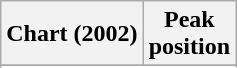<table class="wikitable sortable plainrowheaders" style="text-align:center;" border="1">
<tr>
<th scope="col">Chart (2002)</th>
<th scope="col">Peak<br>position</th>
</tr>
<tr>
</tr>
<tr>
</tr>
<tr>
</tr>
<tr>
</tr>
<tr>
</tr>
</table>
